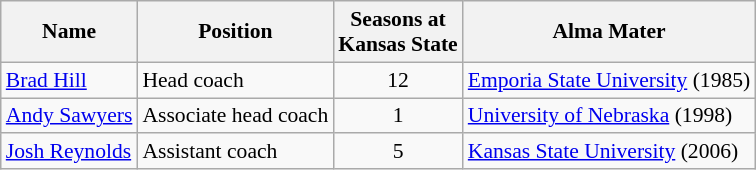<table class="wikitable" border="1" style="font-size:90%;">
<tr>
<th>Name</th>
<th>Position</th>
<th>Seasons at<br>Kansas State</th>
<th>Alma Mater</th>
</tr>
<tr>
<td><a href='#'>Brad Hill</a></td>
<td>Head coach</td>
<td align=center>12</td>
<td><a href='#'>Emporia State University</a> (1985)</td>
</tr>
<tr>
<td><a href='#'>Andy Sawyers</a></td>
<td>Associate head coach</td>
<td align=center>1</td>
<td><a href='#'>University of Nebraska</a> (1998)</td>
</tr>
<tr>
<td><a href='#'>Josh Reynolds</a></td>
<td>Assistant coach</td>
<td align=center>5</td>
<td><a href='#'>Kansas State University</a> (2006)</td>
</tr>
</table>
